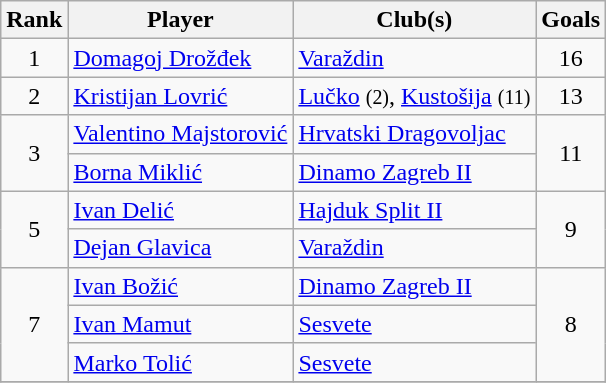<table class="wikitable" style="text-align:center">
<tr>
<th>Rank</th>
<th>Player</th>
<th>Club(s)</th>
<th>Goals</th>
</tr>
<tr>
<td rowspan=1>1</td>
<td align="left"> <a href='#'>Domagoj Drožđek</a></td>
<td align="left"><a href='#'>Varaždin</a></td>
<td rowspan=1>16</td>
</tr>
<tr>
<td rowspan=1>2</td>
<td align="left"> <a href='#'>Kristijan Lovrić</a></td>
<td align="left"><a href='#'>Lučko</a> <small>(2)</small>, <a href='#'>Kustošija</a> <small>(11)</small></td>
<td rowspan=1>13</td>
</tr>
<tr>
<td rowspan=2>3</td>
<td align="left"> <a href='#'>Valentino Majstorović</a></td>
<td align="left"><a href='#'>Hrvatski Dragovoljac</a></td>
<td rowspan=2>11</td>
</tr>
<tr>
<td align="left"> <a href='#'>Borna Miklić</a></td>
<td align="left"><a href='#'>Dinamo Zagreb II</a></td>
</tr>
<tr>
<td rowspan=2>5</td>
<td align="left"> <a href='#'>Ivan Delić</a></td>
<td align="left"><a href='#'>Hajduk Split II</a></td>
<td rowspan=2>9</td>
</tr>
<tr>
<td align="left"> <a href='#'>Dejan Glavica</a></td>
<td align="left"><a href='#'>Varaždin</a></td>
</tr>
<tr>
<td rowspan=3>7</td>
<td align="left"> <a href='#'>Ivan Božić</a></td>
<td align="left"><a href='#'>Dinamo Zagreb II</a></td>
<td rowspan=3>8</td>
</tr>
<tr>
<td align="left"> <a href='#'>Ivan Mamut</a></td>
<td align="left"><a href='#'>Sesvete</a></td>
</tr>
<tr>
<td align="left"> <a href='#'>Marko Tolić</a></td>
<td align="left"><a href='#'>Sesvete</a></td>
</tr>
<tr>
</tr>
</table>
